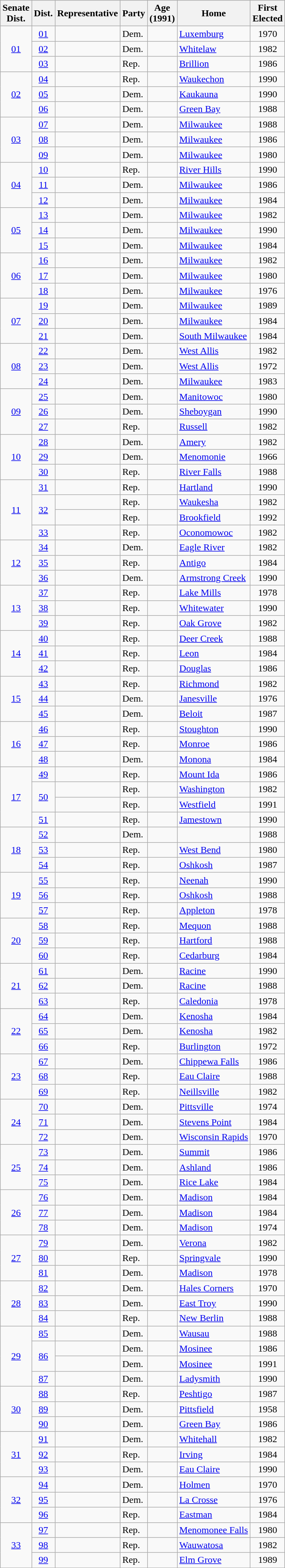<table class="wikitable sortable">
<tr>
<th>Senate<br>Dist.</th>
<th>Dist.</th>
<th>Representative</th>
<th>Party</th>
<th>Age<br>(1991)</th>
<th>Home</th>
<th>First<br>Elected</th>
</tr>
<tr>
<td align="center" rowspan="3"><a href='#'>01</a></td>
<td align="center"><a href='#'>01</a></td>
<td></td>
<td>Dem.</td>
<td align="center"></td>
<td><a href='#'>Luxemburg</a></td>
<td align="center">1970</td>
</tr>
<tr>
<td align="center"><a href='#'>02</a></td>
<td></td>
<td>Dem.</td>
<td align="center"></td>
<td><a href='#'>Whitelaw</a></td>
<td align="center">1982</td>
</tr>
<tr>
<td align="center"><a href='#'>03</a></td>
<td></td>
<td>Rep.</td>
<td align="center"></td>
<td><a href='#'>Brillion</a></td>
<td align="center">1986</td>
</tr>
<tr>
<td align="center" rowspan="3"><a href='#'>02</a></td>
<td align="center"><a href='#'>04</a></td>
<td></td>
<td>Rep.</td>
<td align="center"></td>
<td><a href='#'>Waukechon</a></td>
<td align="center">1990</td>
</tr>
<tr>
<td align="center"><a href='#'>05</a></td>
<td></td>
<td>Dem.</td>
<td align="center"></td>
<td><a href='#'>Kaukauna</a></td>
<td align="center">1990</td>
</tr>
<tr>
<td align="center"><a href='#'>06</a></td>
<td></td>
<td>Dem.</td>
<td align="center"></td>
<td><a href='#'>Green Bay</a></td>
<td align="center">1988</td>
</tr>
<tr>
<td align="center" rowspan="3"><a href='#'>03</a></td>
<td align="center"><a href='#'>07</a></td>
<td></td>
<td>Dem.</td>
<td align="center"></td>
<td><a href='#'>Milwaukee</a></td>
<td align="center">1988</td>
</tr>
<tr>
<td align="center"><a href='#'>08</a></td>
<td></td>
<td>Dem.</td>
<td align="center"></td>
<td><a href='#'>Milwaukee</a></td>
<td align="center">1986</td>
</tr>
<tr>
<td align="center"><a href='#'>09</a></td>
<td></td>
<td>Dem.</td>
<td align="center"></td>
<td><a href='#'>Milwaukee</a></td>
<td align="center">1980</td>
</tr>
<tr>
<td align="center" rowspan="3"><a href='#'>04</a></td>
<td align="center"><a href='#'>10</a></td>
<td></td>
<td>Rep.</td>
<td align="center"></td>
<td><a href='#'>River Hills</a></td>
<td align="center">1990</td>
</tr>
<tr>
<td align="center"><a href='#'>11</a></td>
<td></td>
<td>Dem.</td>
<td align="center"></td>
<td><a href='#'>Milwaukee</a></td>
<td align="center">1986</td>
</tr>
<tr>
<td align="center"><a href='#'>12</a></td>
<td></td>
<td>Dem.</td>
<td align="center"></td>
<td><a href='#'>Milwaukee</a></td>
<td align="center">1984</td>
</tr>
<tr>
<td align="center" rowspan="3"><a href='#'>05</a></td>
<td align="center"><a href='#'>13</a></td>
<td></td>
<td>Dem.</td>
<td align="center"></td>
<td><a href='#'>Milwaukee</a></td>
<td align="center">1982</td>
</tr>
<tr>
<td align="center"><a href='#'>14</a></td>
<td></td>
<td>Dem.</td>
<td align="center"></td>
<td><a href='#'>Milwaukee</a></td>
<td align="center">1990</td>
</tr>
<tr>
<td align="center"><a href='#'>15</a></td>
<td></td>
<td>Dem.</td>
<td align="center"></td>
<td><a href='#'>Milwaukee</a></td>
<td align="center">1984</td>
</tr>
<tr>
<td align="center" rowspan="3"><a href='#'>06</a></td>
<td align="center"><a href='#'>16</a></td>
<td></td>
<td>Dem.</td>
<td align="center"></td>
<td><a href='#'>Milwaukee</a></td>
<td align="center">1982</td>
</tr>
<tr>
<td align="center"><a href='#'>17</a></td>
<td></td>
<td>Dem.</td>
<td align="center"></td>
<td><a href='#'>Milwaukee</a></td>
<td align="center">1980</td>
</tr>
<tr>
<td align="center"><a href='#'>18</a></td>
<td></td>
<td>Dem.</td>
<td align="center"></td>
<td><a href='#'>Milwaukee</a></td>
<td align="center">1976</td>
</tr>
<tr>
<td align="center" rowspan="3"><a href='#'>07</a></td>
<td align="center"><a href='#'>19</a></td>
<td></td>
<td>Dem.</td>
<td align="center"></td>
<td><a href='#'>Milwaukee</a></td>
<td align="center">1989</td>
</tr>
<tr>
<td align="center"><a href='#'>20</a></td>
<td></td>
<td>Dem.</td>
<td align="center"></td>
<td><a href='#'>Milwaukee</a></td>
<td align="center">1984</td>
</tr>
<tr>
<td align="center"><a href='#'>21</a></td>
<td></td>
<td>Dem.</td>
<td align="center"></td>
<td><a href='#'>South Milwaukee</a></td>
<td align="center">1984</td>
</tr>
<tr>
<td align="center" rowspan="3"><a href='#'>08</a></td>
<td align="center"><a href='#'>22</a></td>
<td></td>
<td>Dem.</td>
<td align="center"></td>
<td><a href='#'>West Allis</a></td>
<td align="center">1982</td>
</tr>
<tr>
<td align="center"><a href='#'>23</a></td>
<td></td>
<td>Dem.</td>
<td align="center"></td>
<td><a href='#'>West Allis</a></td>
<td align="center">1972</td>
</tr>
<tr>
<td align="center"><a href='#'>24</a></td>
<td></td>
<td>Dem.</td>
<td align="center"></td>
<td><a href='#'>Milwaukee</a></td>
<td align="center">1983</td>
</tr>
<tr>
<td align="center" rowspan="3"><a href='#'>09</a></td>
<td align="center"><a href='#'>25</a></td>
<td></td>
<td>Dem.</td>
<td align="center"></td>
<td><a href='#'>Manitowoc</a></td>
<td align="center">1980</td>
</tr>
<tr>
<td align="center"><a href='#'>26</a></td>
<td></td>
<td>Dem.</td>
<td align="center"></td>
<td><a href='#'>Sheboygan</a></td>
<td align="center">1990</td>
</tr>
<tr>
<td align="center"><a href='#'>27</a></td>
<td></td>
<td>Rep.</td>
<td align="center"></td>
<td><a href='#'>Russell</a></td>
<td align="center">1982</td>
</tr>
<tr>
<td align="center" rowspan="3"><a href='#'>10</a></td>
<td align="center"><a href='#'>28</a></td>
<td></td>
<td>Dem.</td>
<td align="center"></td>
<td><a href='#'>Amery</a></td>
<td align="center">1982</td>
</tr>
<tr>
<td align="center"><a href='#'>29</a></td>
<td></td>
<td>Dem.</td>
<td align="center"></td>
<td><a href='#'>Menomonie</a></td>
<td align="center">1966</td>
</tr>
<tr>
<td align="center"><a href='#'>30</a></td>
<td></td>
<td>Rep.</td>
<td align="center"></td>
<td><a href='#'>River Falls</a></td>
<td align="center">1988</td>
</tr>
<tr>
<td align="center" rowspan="4"><a href='#'>11</a></td>
<td align="center"><a href='#'>31</a></td>
<td></td>
<td>Rep.</td>
<td align="center"></td>
<td><a href='#'>Hartland</a></td>
<td align="center">1990</td>
</tr>
<tr>
<td rowspan="2" align="center"><a href='#'>32</a></td>
<td> </td>
<td>Rep.</td>
<td align="center"></td>
<td><a href='#'>Waukesha</a></td>
<td align="center">1982</td>
</tr>
<tr>
<td> </td>
<td>Rep.</td>
<td align="center"></td>
<td><a href='#'>Brookfield</a></td>
<td align="center">1992</td>
</tr>
<tr>
<td align="center"><a href='#'>33</a></td>
<td></td>
<td>Rep.</td>
<td align="center"></td>
<td><a href='#'>Oconomowoc</a></td>
<td align="center">1982</td>
</tr>
<tr>
<td align="center" rowspan="3"><a href='#'>12</a></td>
<td align="center"><a href='#'>34</a></td>
<td></td>
<td>Dem.</td>
<td align="center"></td>
<td><a href='#'>Eagle River</a></td>
<td align="center">1982</td>
</tr>
<tr>
<td align="center"><a href='#'>35</a></td>
<td></td>
<td>Rep.</td>
<td align="center"></td>
<td><a href='#'>Antigo</a></td>
<td align="center">1984</td>
</tr>
<tr>
<td align="center"><a href='#'>36</a></td>
<td></td>
<td>Dem.</td>
<td align="center"></td>
<td><a href='#'>Armstrong Creek</a></td>
<td align="center">1990</td>
</tr>
<tr>
<td align="center" rowspan="3"><a href='#'>13</a></td>
<td align="center"><a href='#'>37</a></td>
<td></td>
<td>Rep.</td>
<td align="center"></td>
<td><a href='#'>Lake Mills</a></td>
<td align="center">1978</td>
</tr>
<tr>
<td align="center"><a href='#'>38</a></td>
<td></td>
<td>Rep.</td>
<td align="center"></td>
<td><a href='#'>Whitewater</a></td>
<td align="center">1990</td>
</tr>
<tr>
<td align="center"><a href='#'>39</a></td>
<td></td>
<td>Rep.</td>
<td align="center"></td>
<td><a href='#'>Oak Grove</a></td>
<td align="center">1982</td>
</tr>
<tr>
<td align="center" rowspan="3"><a href='#'>14</a></td>
<td align="center"><a href='#'>40</a></td>
<td></td>
<td>Rep.</td>
<td align="center"></td>
<td><a href='#'>Deer Creek</a></td>
<td align="center">1988</td>
</tr>
<tr>
<td align="center"><a href='#'>41</a></td>
<td></td>
<td>Rep.</td>
<td align="center"></td>
<td><a href='#'>Leon</a></td>
<td align="center">1984</td>
</tr>
<tr>
<td align="center"><a href='#'>42</a></td>
<td></td>
<td>Rep.</td>
<td align="center"></td>
<td><a href='#'>Douglas</a></td>
<td align="center">1986</td>
</tr>
<tr>
<td align="center" rowspan="3"><a href='#'>15</a></td>
<td align="center"><a href='#'>43</a></td>
<td></td>
<td>Rep.</td>
<td align="center"></td>
<td><a href='#'>Richmond</a></td>
<td align="center">1982</td>
</tr>
<tr>
<td align="center"><a href='#'>44</a></td>
<td></td>
<td>Dem.</td>
<td align="center"></td>
<td><a href='#'>Janesville</a></td>
<td align="center">1976</td>
</tr>
<tr>
<td align="center"><a href='#'>45</a></td>
<td></td>
<td>Dem.</td>
<td align="center"></td>
<td><a href='#'>Beloit</a></td>
<td align="center">1987</td>
</tr>
<tr>
<td align="center" rowspan="3"><a href='#'>16</a></td>
<td align="center"><a href='#'>46</a></td>
<td></td>
<td>Rep.</td>
<td align="center"></td>
<td><a href='#'>Stoughton</a></td>
<td align="center">1990</td>
</tr>
<tr>
<td align="center"><a href='#'>47</a></td>
<td></td>
<td>Rep.</td>
<td align="center"></td>
<td><a href='#'>Monroe</a></td>
<td align="center">1986</td>
</tr>
<tr>
<td align="center"><a href='#'>48</a></td>
<td></td>
<td>Dem.</td>
<td align="center"></td>
<td><a href='#'>Monona</a></td>
<td align="center">1984</td>
</tr>
<tr>
<td align="center" rowspan="4"><a href='#'>17</a></td>
<td align="center"><a href='#'>49</a></td>
<td></td>
<td>Rep.</td>
<td align="center"></td>
<td><a href='#'>Mount Ida</a></td>
<td align="center">1986</td>
</tr>
<tr>
<td rowspan="2" align="center"><a href='#'>50</a></td>
<td> </td>
<td>Rep.</td>
<td align="center"></td>
<td><a href='#'>Washington</a></td>
<td align="center">1982</td>
</tr>
<tr>
<td> </td>
<td>Rep.</td>
<td align="center"></td>
<td><a href='#'>Westfield</a></td>
<td align="center">1991</td>
</tr>
<tr>
<td align="center"><a href='#'>51</a></td>
<td></td>
<td>Rep.</td>
<td align="center"></td>
<td><a href='#'>Jamestown</a></td>
<td align="center">1990</td>
</tr>
<tr>
<td align="center" rowspan="3"><a href='#'>18</a></td>
<td align="center"><a href='#'>52</a></td>
<td></td>
<td>Dem.</td>
<td align="center"></td>
<td></td>
<td align="center">1988</td>
</tr>
<tr>
<td align="center"><a href='#'>53</a></td>
<td></td>
<td>Rep.</td>
<td align="center"></td>
<td><a href='#'>West Bend</a></td>
<td align="center">1980</td>
</tr>
<tr>
<td align="center"><a href='#'>54</a></td>
<td></td>
<td>Rep.</td>
<td align="center"></td>
<td><a href='#'>Oshkosh</a></td>
<td align="center">1987</td>
</tr>
<tr>
<td align="center" rowspan="3"><a href='#'>19</a></td>
<td align="center"><a href='#'>55</a></td>
<td></td>
<td>Rep.</td>
<td align="center"></td>
<td><a href='#'>Neenah</a></td>
<td align="center">1990</td>
</tr>
<tr>
<td align="center"><a href='#'>56</a></td>
<td></td>
<td>Rep.</td>
<td align="center"></td>
<td><a href='#'>Oshkosh</a></td>
<td align="center">1988</td>
</tr>
<tr>
<td align="center"><a href='#'>57</a></td>
<td></td>
<td>Rep.</td>
<td align="center"></td>
<td><a href='#'>Appleton</a></td>
<td align="center">1978</td>
</tr>
<tr>
<td align="center" rowspan="3"><a href='#'>20</a></td>
<td align="center"><a href='#'>58</a></td>
<td></td>
<td>Rep.</td>
<td align="center"></td>
<td><a href='#'>Mequon</a></td>
<td align="center">1988</td>
</tr>
<tr>
<td align="center"><a href='#'>59</a></td>
<td></td>
<td>Rep.</td>
<td align="center"></td>
<td><a href='#'>Hartford</a></td>
<td align="center">1988</td>
</tr>
<tr>
<td align="center"><a href='#'>60</a></td>
<td></td>
<td>Rep.</td>
<td align="center"></td>
<td><a href='#'>Cedarburg</a></td>
<td align="center">1984</td>
</tr>
<tr>
<td align="center" rowspan="3"><a href='#'>21</a></td>
<td align="center"><a href='#'>61</a></td>
<td></td>
<td>Dem.</td>
<td align="center"></td>
<td><a href='#'>Racine</a></td>
<td align="center">1990</td>
</tr>
<tr>
<td align="center"><a href='#'>62</a></td>
<td></td>
<td>Dem.</td>
<td align="center"></td>
<td><a href='#'>Racine</a></td>
<td align="center">1988</td>
</tr>
<tr>
<td align="center"><a href='#'>63</a></td>
<td></td>
<td>Rep.</td>
<td align="center"></td>
<td><a href='#'>Caledonia</a></td>
<td align="center">1978</td>
</tr>
<tr>
<td align="center" rowspan="3"><a href='#'>22</a></td>
<td align="center"><a href='#'>64</a></td>
<td></td>
<td>Dem.</td>
<td align="center"></td>
<td><a href='#'>Kenosha</a></td>
<td align="center">1984</td>
</tr>
<tr>
<td align="center"><a href='#'>65</a></td>
<td></td>
<td>Dem.</td>
<td align="center"></td>
<td><a href='#'>Kenosha</a></td>
<td align="center">1982</td>
</tr>
<tr>
<td align="center"><a href='#'>66</a></td>
<td></td>
<td>Rep.</td>
<td align="center"></td>
<td><a href='#'>Burlington</a></td>
<td align="center">1972</td>
</tr>
<tr>
<td align="center" rowspan="3"><a href='#'>23</a></td>
<td align="center"><a href='#'>67</a></td>
<td></td>
<td>Dem.</td>
<td align="center"></td>
<td><a href='#'>Chippewa Falls</a></td>
<td align="center">1986</td>
</tr>
<tr>
<td align="center"><a href='#'>68</a></td>
<td></td>
<td>Rep.</td>
<td align="center"></td>
<td><a href='#'>Eau Claire</a></td>
<td align="center">1988</td>
</tr>
<tr>
<td align="center"><a href='#'>69</a></td>
<td></td>
<td>Rep.</td>
<td align="center"></td>
<td><a href='#'>Neillsville</a></td>
<td align="center">1982</td>
</tr>
<tr>
<td align="center" rowspan="3"><a href='#'>24</a></td>
<td align="center"><a href='#'>70</a></td>
<td></td>
<td>Dem.</td>
<td align="center"></td>
<td><a href='#'>Pittsville</a></td>
<td align="center">1974</td>
</tr>
<tr>
<td align="center"><a href='#'>71</a></td>
<td></td>
<td>Dem.</td>
<td align="center"></td>
<td><a href='#'>Stevens Point</a></td>
<td align="center">1984</td>
</tr>
<tr>
<td align="center"><a href='#'>72</a></td>
<td></td>
<td>Dem.</td>
<td align="center"></td>
<td><a href='#'>Wisconsin Rapids</a></td>
<td align="center">1970</td>
</tr>
<tr>
<td align="center" rowspan="3"><a href='#'>25</a></td>
<td align="center"><a href='#'>73</a></td>
<td></td>
<td>Dem.</td>
<td align="center"></td>
<td><a href='#'>Summit</a></td>
<td align="center">1986</td>
</tr>
<tr>
<td align="center"><a href='#'>74</a></td>
<td></td>
<td>Dem.</td>
<td align="center"></td>
<td><a href='#'>Ashland</a></td>
<td align="center">1986</td>
</tr>
<tr>
<td align="center"><a href='#'>75</a></td>
<td></td>
<td>Dem.</td>
<td align="center"></td>
<td><a href='#'>Rice Lake</a></td>
<td align="center">1984</td>
</tr>
<tr>
<td align="center" rowspan="3"><a href='#'>26</a></td>
<td align="center"><a href='#'>76</a></td>
<td></td>
<td>Dem.</td>
<td align="center"></td>
<td><a href='#'>Madison</a></td>
<td align="center">1984</td>
</tr>
<tr>
<td align="center"><a href='#'>77</a></td>
<td></td>
<td>Dem.</td>
<td align="center"></td>
<td><a href='#'>Madison</a></td>
<td align="center">1984</td>
</tr>
<tr>
<td align="center"><a href='#'>78</a></td>
<td></td>
<td>Dem.</td>
<td align="center"></td>
<td><a href='#'>Madison</a></td>
<td align="center">1974</td>
</tr>
<tr>
<td align="center" rowspan="3"><a href='#'>27</a></td>
<td align="center"><a href='#'>79</a></td>
<td></td>
<td>Dem.</td>
<td align="center"></td>
<td><a href='#'>Verona</a></td>
<td align="center">1982</td>
</tr>
<tr>
<td align="center"><a href='#'>80</a></td>
<td></td>
<td>Rep.</td>
<td align="center"></td>
<td><a href='#'>Springvale</a></td>
<td align="center">1990</td>
</tr>
<tr>
<td align="center"><a href='#'>81</a></td>
<td></td>
<td>Dem.</td>
<td align="center"></td>
<td><a href='#'>Madison</a></td>
<td align="center">1978</td>
</tr>
<tr>
<td align="center" rowspan="3"><a href='#'>28</a></td>
<td align="center"><a href='#'>82</a></td>
<td></td>
<td>Dem.</td>
<td align="center"></td>
<td><a href='#'>Hales Corners</a></td>
<td align="center">1970</td>
</tr>
<tr>
<td align="center"><a href='#'>83</a></td>
<td></td>
<td>Dem.</td>
<td align="center"></td>
<td><a href='#'>East Troy</a></td>
<td align="center">1990</td>
</tr>
<tr>
<td align="center"><a href='#'>84</a></td>
<td></td>
<td>Rep.</td>
<td align="center"></td>
<td><a href='#'>New Berlin</a></td>
<td align="center">1988</td>
</tr>
<tr>
<td align="center" rowspan="4"><a href='#'>29</a></td>
<td align="center"><a href='#'>85</a></td>
<td></td>
<td>Dem.</td>
<td align="center"></td>
<td><a href='#'>Wausau</a></td>
<td align="center">1988</td>
</tr>
<tr>
<td rowspan="2" align="center"><a href='#'>86</a></td>
<td> </td>
<td>Dem.</td>
<td align="center"></td>
<td><a href='#'>Mosinee</a></td>
<td align="center">1986</td>
</tr>
<tr>
<td> </td>
<td>Dem.</td>
<td align="center"></td>
<td><a href='#'>Mosinee</a></td>
<td align="center">1991</td>
</tr>
<tr>
<td align="center"><a href='#'>87</a></td>
<td></td>
<td>Dem.</td>
<td align="center"></td>
<td><a href='#'>Ladysmith</a></td>
<td align="center">1990</td>
</tr>
<tr>
<td align="center" rowspan="3"><a href='#'>30</a></td>
<td align="center"><a href='#'>88</a></td>
<td></td>
<td>Rep.</td>
<td align="center"></td>
<td><a href='#'>Peshtigo</a></td>
<td align="center">1987</td>
</tr>
<tr>
<td align="center"><a href='#'>89</a></td>
<td></td>
<td>Dem.</td>
<td align="center"></td>
<td><a href='#'>Pittsfield</a></td>
<td align="center">1958</td>
</tr>
<tr>
<td align="center"><a href='#'>90</a></td>
<td></td>
<td>Dem.</td>
<td align="center"></td>
<td><a href='#'>Green Bay</a></td>
<td align="center">1986</td>
</tr>
<tr>
<td align="center" rowspan="3"><a href='#'>31</a></td>
<td align="center"><a href='#'>91</a></td>
<td></td>
<td>Dem.</td>
<td align="center"></td>
<td><a href='#'>Whitehall</a></td>
<td align="center">1982</td>
</tr>
<tr>
<td align="center"><a href='#'>92</a></td>
<td></td>
<td>Rep.</td>
<td align="center"></td>
<td><a href='#'>Irving</a></td>
<td align="center">1984</td>
</tr>
<tr>
<td align="center"><a href='#'>93</a></td>
<td></td>
<td>Dem.</td>
<td align="center"></td>
<td><a href='#'>Eau Claire</a></td>
<td align="center">1990</td>
</tr>
<tr>
<td align="center" rowspan="3"><a href='#'>32</a></td>
<td align="center"><a href='#'>94</a></td>
<td></td>
<td>Dem.</td>
<td align="center"></td>
<td><a href='#'>Holmen</a></td>
<td align="center">1970</td>
</tr>
<tr>
<td align="center"><a href='#'>95</a></td>
<td></td>
<td>Dem.</td>
<td align="center"></td>
<td><a href='#'>La Crosse</a></td>
<td align="center">1976</td>
</tr>
<tr>
<td align="center"><a href='#'>96</a></td>
<td></td>
<td>Rep.</td>
<td align="center"></td>
<td><a href='#'>Eastman</a></td>
<td align="center">1984</td>
</tr>
<tr>
<td align="center" rowspan="3"><a href='#'>33</a></td>
<td align="center"><a href='#'>97</a></td>
<td></td>
<td>Rep.</td>
<td align="center"></td>
<td><a href='#'>Menomonee Falls</a></td>
<td align="center">1980</td>
</tr>
<tr>
<td align="center"><a href='#'>98</a></td>
<td></td>
<td>Rep.</td>
<td align="center"></td>
<td><a href='#'>Wauwatosa</a></td>
<td align="center">1982</td>
</tr>
<tr>
<td align="center"><a href='#'>99</a></td>
<td></td>
<td>Rep.</td>
<td align="center"></td>
<td><a href='#'>Elm Grove</a></td>
<td align="center">1989</td>
</tr>
</table>
